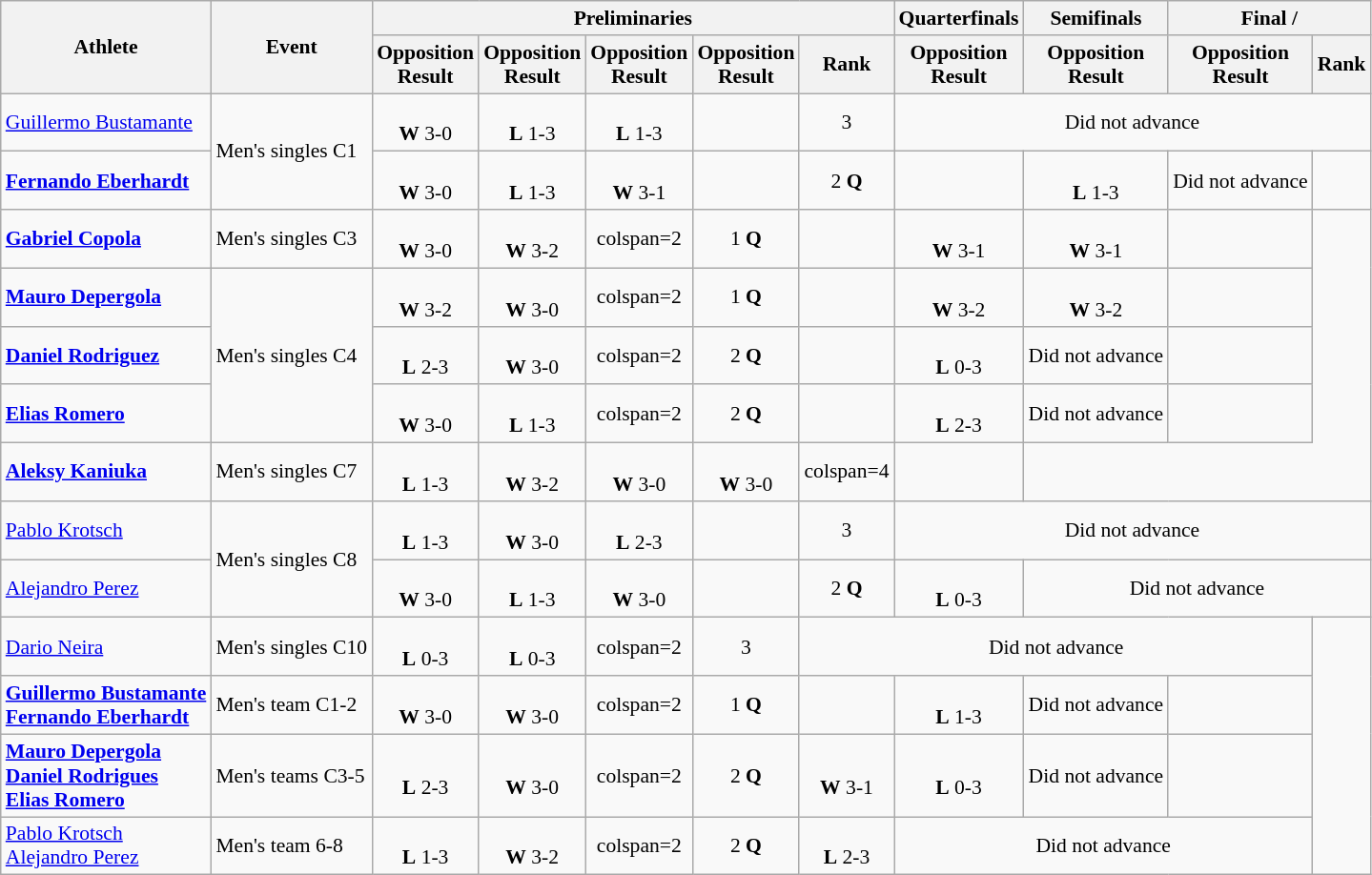<table class=wikitable style="font-size:90%">
<tr>
<th rowspan="2">Athlete</th>
<th rowspan="2">Event</th>
<th colspan="5">Preliminaries</th>
<th>Quarterfinals</th>
<th>Semifinals</th>
<th colspan="2">Final / </th>
</tr>
<tr>
<th>Opposition<br>Result</th>
<th>Opposition<br>Result</th>
<th>Opposition<br>Result</th>
<th>Opposition<br>Result</th>
<th>Rank</th>
<th>Opposition<br>Result</th>
<th>Opposition<br>Result</th>
<th>Opposition<br>Result</th>
<th>Rank</th>
</tr>
<tr align=center>
<td align=left><a href='#'>Guillermo Bustamante</a></td>
<td align=left rowspan=2>Men's singles C1</td>
<td><br><strong>W</strong> 3-0</td>
<td><br><strong>L</strong> 1-3</td>
<td><br><strong>L</strong> 1-3</td>
<td></td>
<td>3</td>
<td colspan=4>Did not advance</td>
</tr>
<tr align=center>
<td align=left><strong><a href='#'>Fernando Eberhardt</a></strong></td>
<td><br><strong>W</strong> 3-0</td>
<td><br><strong>L</strong> 1-3</td>
<td><br><strong>W</strong> 3-1</td>
<td></td>
<td>2 <strong>Q</strong></td>
<td></td>
<td><br><strong>L</strong> 1-3</td>
<td>Did not advance</td>
<td></td>
</tr>
<tr align=center>
<td align=left><strong><a href='#'>Gabriel Copola</a></strong></td>
<td align=left>Men's singles C3</td>
<td><br><strong>W</strong> 3-0</td>
<td><br><strong>W</strong> 3-2</td>
<td>colspan=2 </td>
<td>1 <strong>Q</strong></td>
<td></td>
<td><br><strong>W</strong> 3-1</td>
<td><br><strong>W</strong> 3-1</td>
<td></td>
</tr>
<tr align=center>
<td align=left><strong><a href='#'>Mauro Depergola</a></strong></td>
<td align=left rowspan=3>Men's singles C4</td>
<td><br><strong>W</strong> 3-2</td>
<td><br><strong>W</strong> 3-0</td>
<td>colspan=2 </td>
<td>1 <strong>Q</strong></td>
<td></td>
<td><br><strong>W</strong> 3-2</td>
<td><br><strong>W</strong> 3-2</td>
<td></td>
</tr>
<tr align=center>
<td align=left><strong><a href='#'>Daniel Rodriguez</a></strong></td>
<td><br><strong>L</strong> 2-3</td>
<td><br><strong>W</strong> 3-0</td>
<td>colspan=2 </td>
<td>2 <strong>Q</strong></td>
<td></td>
<td><br><strong>L</strong> 0-3</td>
<td>Did not advance</td>
<td></td>
</tr>
<tr align=center>
<td align=left><strong><a href='#'>Elias Romero</a></strong></td>
<td><br><strong>W</strong> 3-0</td>
<td><br><strong>L</strong> 1-3</td>
<td>colspan=2 </td>
<td>2 <strong>Q</strong></td>
<td></td>
<td><br><strong>L</strong> 2-3</td>
<td>Did not advance</td>
<td></td>
</tr>
<tr align=center>
<td align=left><strong><a href='#'>Aleksy Kaniuka</a></strong></td>
<td align=left>Men's singles C7</td>
<td><br><strong>L</strong> 1-3</td>
<td><br><strong>W</strong> 3-2</td>
<td><br><strong>W</strong> 3-0</td>
<td><br><strong>W</strong> 3-0</td>
<td>colspan=4 </td>
<td></td>
</tr>
<tr align=center>
<td align=left><a href='#'>Pablo Krotsch</a></td>
<td align=left rowspan=2>Men's singles C8</td>
<td><br><strong>L</strong> 1-3</td>
<td><br><strong>W</strong> 3-0</td>
<td><br><strong>L</strong> 2-3</td>
<td></td>
<td>3</td>
<td colspan=4>Did not advance</td>
</tr>
<tr align=center>
<td align=left><a href='#'>Alejandro Perez</a></td>
<td><br><strong>W</strong> 3-0</td>
<td><br><strong>L</strong> 1-3</td>
<td><br><strong>W</strong> 3-0</td>
<td></td>
<td>2 <strong>Q</strong></td>
<td><br><strong>L</strong> 0-3</td>
<td colspan=3>Did not advance</td>
</tr>
<tr align=center>
<td align=left><a href='#'>Dario Neira</a></td>
<td align=left>Men's singles C10</td>
<td><br><strong>L</strong> 0-3</td>
<td><br><strong>L</strong> 0-3</td>
<td>colspan=2 </td>
<td>3</td>
<td colspan=4>Did not advance</td>
</tr>
<tr align=center>
<td align=left><strong><a href='#'>Guillermo Bustamante</a><br><a href='#'>Fernando Eberhardt</a></strong></td>
<td align=left>Men's team C1-2</td>
<td><br><strong>W</strong> 3-0</td>
<td><br><strong>W</strong> 3-0</td>
<td>colspan=2 </td>
<td>1 <strong>Q</strong></td>
<td></td>
<td><br><strong>L</strong> 1-3</td>
<td>Did not advance</td>
<td></td>
</tr>
<tr align=center>
<td align=left><strong><a href='#'>Mauro Depergola</a><br><a href='#'>Daniel Rodrigues</a><br><a href='#'>Elias Romero</a></strong></td>
<td align=left>Men's teams C3-5</td>
<td><br><strong>L</strong> 2-3</td>
<td><br><strong>W</strong> 3-0</td>
<td>colspan=2 </td>
<td>2 <strong>Q</strong></td>
<td><br><strong>W</strong> 3-1</td>
<td><br><strong>L</strong> 0-3</td>
<td>Did not advance</td>
<td></td>
</tr>
<tr align=center>
<td align=left><a href='#'>Pablo Krotsch</a><br><a href='#'>Alejandro Perez</a></td>
<td align=left>Men's team 6-8</td>
<td><br><strong>L</strong> 1-3</td>
<td><br><strong>W</strong> 3-2</td>
<td>colspan=2 </td>
<td>2 <strong>Q</strong></td>
<td><br><strong>L</strong> 2-3</td>
<td colspan=3>Did not advance</td>
</tr>
</table>
